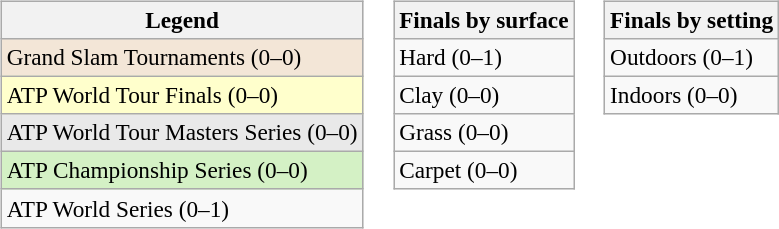<table>
<tr valign=top>
<td><br><table class=wikitable style=font-size:97%>
<tr>
<th>Legend</th>
</tr>
<tr style="background:#f3e6d7;">
<td>Grand Slam Tournaments (0–0)</td>
</tr>
<tr style="background:#ffc;">
<td>ATP World Tour Finals (0–0)</td>
</tr>
<tr style="background:#e9e9e9;">
<td>ATP World Tour Masters Series (0–0)</td>
</tr>
<tr style="background:#d4f1c5;">
<td>ATP Championship Series (0–0)</td>
</tr>
<tr>
<td>ATP World Series (0–1)</td>
</tr>
</table>
</td>
<td><br><table class=wikitable style=font-size:97%>
<tr>
<th>Finals by surface</th>
</tr>
<tr>
<td>Hard (0–1)</td>
</tr>
<tr>
<td>Clay (0–0)</td>
</tr>
<tr>
<td>Grass (0–0)</td>
</tr>
<tr>
<td>Carpet (0–0)</td>
</tr>
</table>
</td>
<td><br><table class=wikitable style=font-size:97%>
<tr>
<th>Finals by setting</th>
</tr>
<tr>
<td>Outdoors (0–1)</td>
</tr>
<tr>
<td>Indoors (0–0)</td>
</tr>
</table>
</td>
</tr>
</table>
